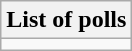<table class="wikitable collapsible collapsed">
<tr>
<th>List of polls</th>
</tr>
<tr>
<td></td>
</tr>
</table>
